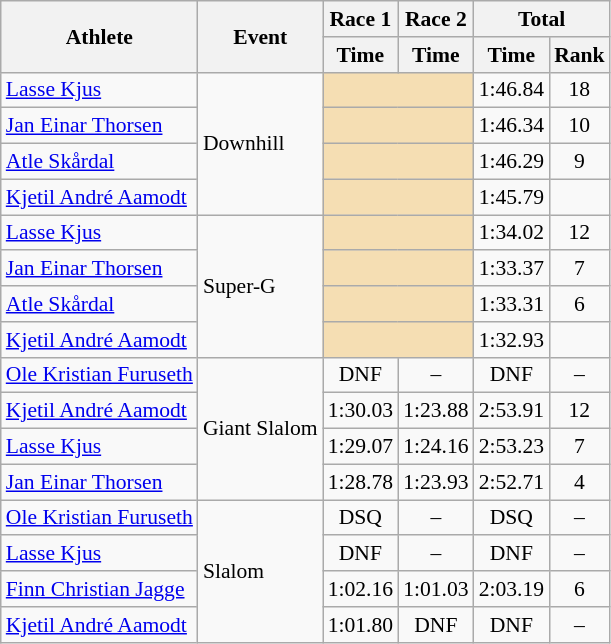<table class="wikitable" style="font-size:90%">
<tr>
<th rowspan="2">Athlete</th>
<th rowspan="2">Event</th>
<th>Race 1</th>
<th>Race 2</th>
<th colspan="2">Total</th>
</tr>
<tr>
<th>Time</th>
<th>Time</th>
<th>Time</th>
<th>Rank</th>
</tr>
<tr>
<td><a href='#'>Lasse Kjus</a></td>
<td rowspan="4">Downhill</td>
<td colspan="2" bgcolor="wheat"></td>
<td align="center">1:46.84</td>
<td align="center">18</td>
</tr>
<tr>
<td><a href='#'>Jan Einar Thorsen</a></td>
<td colspan="2" bgcolor="wheat"></td>
<td align="center">1:46.34</td>
<td align="center">10</td>
</tr>
<tr>
<td><a href='#'>Atle Skårdal</a></td>
<td colspan="2" bgcolor="wheat"></td>
<td align="center">1:46.29</td>
<td align="center">9</td>
</tr>
<tr>
<td><a href='#'>Kjetil André Aamodt</a></td>
<td colspan="2" bgcolor="wheat"></td>
<td align="center">1:45.79</td>
<td align="center"></td>
</tr>
<tr>
<td><a href='#'>Lasse Kjus</a></td>
<td rowspan="4">Super-G</td>
<td colspan="2" bgcolor="wheat"></td>
<td align="center">1:34.02</td>
<td align="center">12</td>
</tr>
<tr>
<td><a href='#'>Jan Einar Thorsen</a></td>
<td colspan="2" bgcolor="wheat"></td>
<td align="center">1:33.37</td>
<td align="center">7</td>
</tr>
<tr>
<td><a href='#'>Atle Skårdal</a></td>
<td colspan="2" bgcolor="wheat"></td>
<td align="center">1:33.31</td>
<td align="center">6</td>
</tr>
<tr>
<td><a href='#'>Kjetil André Aamodt</a></td>
<td colspan="2" bgcolor="wheat"></td>
<td align="center">1:32.93</td>
<td align="center"></td>
</tr>
<tr>
<td><a href='#'>Ole Kristian Furuseth</a></td>
<td rowspan="4">Giant Slalom</td>
<td align="center">DNF</td>
<td align="center">–</td>
<td align="center">DNF</td>
<td align="center">–</td>
</tr>
<tr>
<td><a href='#'>Kjetil André Aamodt</a></td>
<td align="center">1:30.03</td>
<td align="center">1:23.88</td>
<td align="center">2:53.91</td>
<td align="center">12</td>
</tr>
<tr>
<td><a href='#'>Lasse Kjus</a></td>
<td align="center">1:29.07</td>
<td align="center">1:24.16</td>
<td align="center">2:53.23</td>
<td align="center">7</td>
</tr>
<tr>
<td><a href='#'>Jan Einar Thorsen</a></td>
<td align="center">1:28.78</td>
<td align="center">1:23.93</td>
<td align="center">2:52.71</td>
<td align="center">4</td>
</tr>
<tr>
<td><a href='#'>Ole Kristian Furuseth</a></td>
<td rowspan="4">Slalom</td>
<td align="center">DSQ</td>
<td align="center">–</td>
<td align="center">DSQ</td>
<td align="center">–</td>
</tr>
<tr>
<td><a href='#'>Lasse Kjus</a></td>
<td align="center">DNF</td>
<td align="center">–</td>
<td align="center">DNF</td>
<td align="center">–</td>
</tr>
<tr>
<td><a href='#'>Finn Christian Jagge</a></td>
<td align="center">1:02.16</td>
<td align="center">1:01.03</td>
<td align="center">2:03.19</td>
<td align="center">6</td>
</tr>
<tr>
<td><a href='#'>Kjetil André Aamodt</a></td>
<td align="center">1:01.80</td>
<td align="center">DNF</td>
<td align="center">DNF</td>
<td align="center">–</td>
</tr>
</table>
